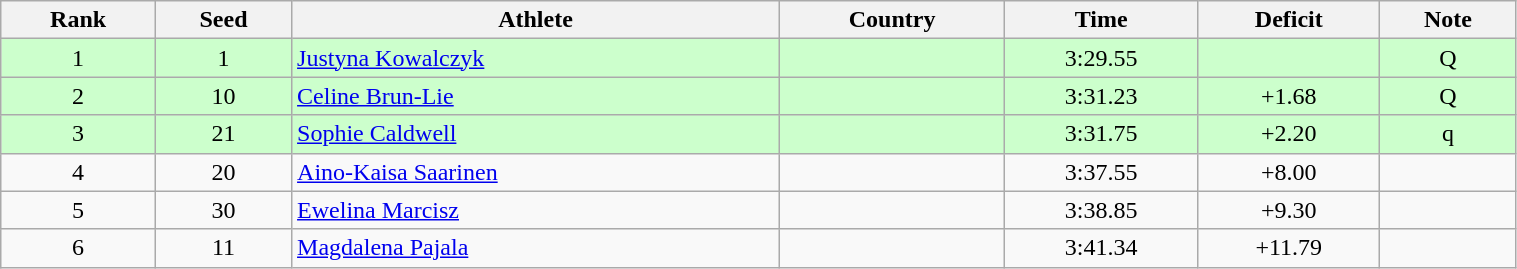<table class="wikitable sortable" style="text-align:center" width=80%>
<tr>
<th>Rank</th>
<th>Seed</th>
<th>Athlete</th>
<th>Country</th>
<th>Time</th>
<th>Deficit</th>
<th>Note</th>
</tr>
<tr bgcolor=ccffcc>
<td>1</td>
<td>1</td>
<td align=left><a href='#'>Justyna Kowalczyk</a></td>
<td align=left></td>
<td>3:29.55</td>
<td></td>
<td>Q</td>
</tr>
<tr bgcolor=ccffcc>
<td>2</td>
<td>10</td>
<td align=left><a href='#'>Celine Brun-Lie</a></td>
<td align=left></td>
<td>3:31.23</td>
<td>+1.68</td>
<td>Q</td>
</tr>
<tr bgcolor=ccffcc>
<td>3</td>
<td>21</td>
<td align=left><a href='#'>Sophie Caldwell</a></td>
<td align=left></td>
<td>3:31.75</td>
<td>+2.20</td>
<td>q</td>
</tr>
<tr>
<td>4</td>
<td>20</td>
<td align=left><a href='#'>Aino-Kaisa Saarinen</a></td>
<td align=left></td>
<td>3:37.55</td>
<td>+8.00</td>
<td></td>
</tr>
<tr>
<td>5</td>
<td>30</td>
<td align=left><a href='#'>Ewelina Marcisz</a></td>
<td align=left></td>
<td>3:38.85</td>
<td>+9.30</td>
<td></td>
</tr>
<tr>
<td>6</td>
<td>11</td>
<td align=left><a href='#'>Magdalena Pajala</a></td>
<td align=left></td>
<td>3:41.34</td>
<td>+11.79</td>
<td></td>
</tr>
</table>
